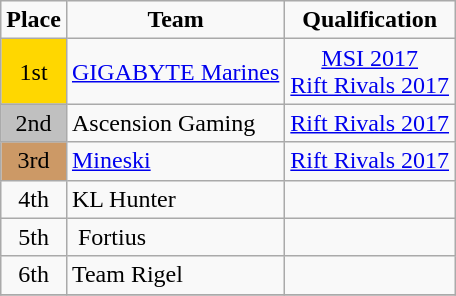<table class="wikitable" style="text-align:left">
<tr>
<td style="text-align:center"><strong>Place</strong></td>
<td style="text-align:center"><strong>Team</strong></td>
<td style="text-align:center"><strong>Qualification</strong></td>
</tr>
<tr>
<td style="text-align:center; background:gold;">1st </td>
<td> <a href='#'>GIGABYTE Marines</a></td>
<td style="text-align:center"><a href='#'>MSI 2017</a> <br> <a href='#'>Rift Rivals 2017</a></td>
</tr>
<tr>
<td style="text-align:center; background:silver;">2nd</td>
<td> Ascension Gaming</td>
<td style="text-align:center"><a href='#'>Rift Rivals 2017</a></td>
</tr>
<tr>
<td style="text-align:center; background:#c96;">3rd</td>
<td> <a href='#'>Mineski</a></td>
<td style="text-align:center"><a href='#'>Rift Rivals 2017</a></td>
</tr>
<tr>
<td style="text-align:center">4th</td>
<td> KL Hunter</td>
<td style="text-align:center"></td>
</tr>
<tr>
<td style="text-align:center">5th</td>
<td>⁠ Fortius</td>
<td style="text-align:center"></td>
</tr>
<tr>
<td style="text-align:center">6th</td>
<td> ⁠Team Rigel</td>
<td style="text-align:center"></td>
</tr>
<tr>
</tr>
</table>
